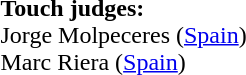<table style="width:100%">
<tr>
<td><br><strong>Touch judges:</strong>
<br>Jorge Molpeceres (<a href='#'>Spain</a>)
<br>Marc Riera (<a href='#'>Spain</a>)</td>
</tr>
</table>
